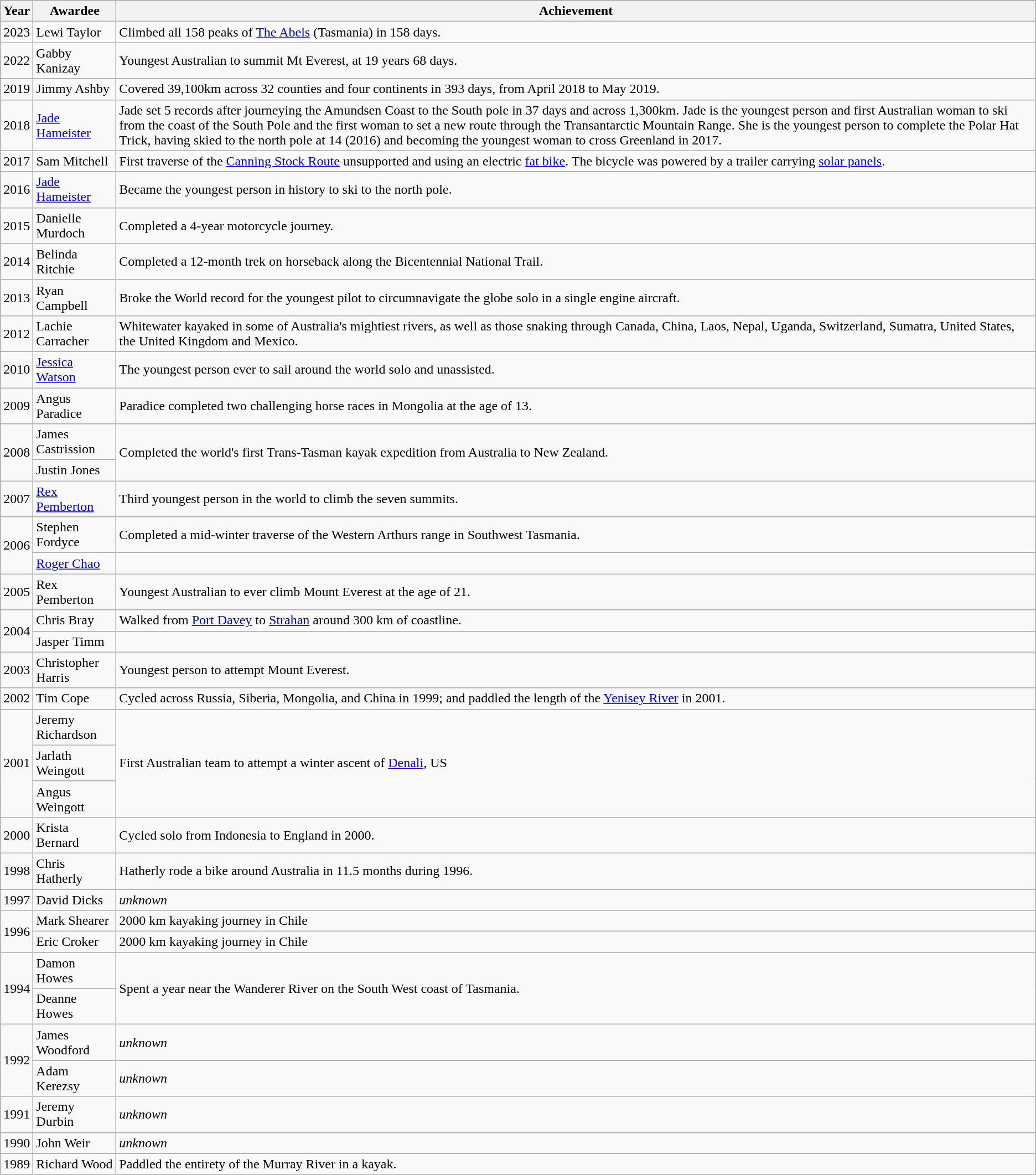<table class="wikitable sortable">
<tr>
<th>Year</th>
<th>Awardee</th>
<th>Achievement</th>
</tr>
<tr>
<td>2023</td>
<td>Lewi Taylor</td>
<td>Climbed all 158 peaks of <a href='#'>The Abels</a> (Tasmania) in 158 days.</td>
</tr>
<tr>
<td>2022</td>
<td>Gabby Kanizay</td>
<td>Youngest Australian to summit Mt Everest, at 19 years 68 days.</td>
</tr>
<tr>
<td>2019</td>
<td>Jimmy Ashby</td>
<td>Covered 39,100km across 32 counties and four continents in 393 days, from April 2018 to May 2019.</td>
</tr>
<tr>
<td>2018</td>
<td><a href='#'>Jade Hameister</a></td>
<td>Jade set 5 records after journeying the Amundsen Coast to the South pole in 37 days and across 1,300km. Jade is the youngest person and first Australian woman to ski from the coast of the South Pole and the first woman to set a new route through the Transantarctic Mountain Range. She is the youngest person to complete the Polar Hat Trick, having skied to the north pole at 14 (2016) and becoming the youngest woman to cross Greenland in 2017. </td>
</tr>
<tr>
<td>2017</td>
<td>Sam Mitchell</td>
<td>First traverse of the <a href='#'>Canning Stock Route</a> unsupported and using an electric <a href='#'>fat bike</a>. The bicycle was powered by a trailer carrying <a href='#'>solar panels</a>.</td>
</tr>
<tr>
<td>2016</td>
<td><a href='#'>Jade Hameister</a></td>
<td>Became the youngest person in history to ski to the north pole.</td>
</tr>
<tr>
<td>2015</td>
<td>Danielle Murdoch</td>
<td>Completed a 4-year motorcycle journey.</td>
</tr>
<tr>
<td>2014</td>
<td>Belinda Ritchie</td>
<td>Completed a 12-month trek on horseback along the Bicentennial National Trail.</td>
</tr>
<tr>
<td>2013</td>
<td>Ryan Campbell</td>
<td>Broke the World record for the youngest pilot to circumnavigate the globe solo in a single engine aircraft.</td>
</tr>
<tr>
<td>2012</td>
<td>Lachie Carracher</td>
<td>Whitewater kayaked in some of Australia's mightiest rivers, as well as those snaking through Canada, China, Laos, Nepal, Uganda, Switzerland, Sumatra, United States, the United Kingdom and Mexico.</td>
</tr>
<tr>
<td>2010</td>
<td><a href='#'>Jessica Watson</a></td>
<td>The youngest person ever to sail around the world solo and unassisted.</td>
</tr>
<tr>
<td>2009</td>
<td>Angus Paradice</td>
<td>Paradice completed two challenging horse races in Mongolia at the age of 13.</td>
</tr>
<tr>
<td rowspan=2>2008</td>
<td>James Castrission</td>
<td rowspan=2>Completed the world's first Trans-Tasman kayak expedition from Australia to New Zealand.</td>
</tr>
<tr>
<td>Justin Jones</td>
</tr>
<tr>
<td>2007</td>
<td><a href='#'>Rex Pemberton</a></td>
<td>Third youngest person in the world to climb the seven summits.</td>
</tr>
<tr>
<td rowspan=2>2006</td>
<td>Stephen Fordyce</td>
<td>Completed a mid-winter traverse of the Western Arthurs range in Southwest Tasmania.</td>
</tr>
<tr>
<td><a href='#'>Roger Chao</a></td>
</tr>
<tr>
<td>2005</td>
<td>Rex Pemberton</td>
<td>Youngest Australian to ever climb Mount Everest at the age of 21.</td>
</tr>
<tr>
<td rowspan=2>2004</td>
<td>Chris Bray</td>
<td>Walked from <a href='#'>Port Davey</a> to <a href='#'>Strahan</a> around 300 km of coastline.</td>
</tr>
<tr>
<td>Jasper Timm</td>
</tr>
<tr>
<td>2003</td>
<td>Christopher Harris</td>
<td>Youngest person to attempt Mount Everest.</td>
</tr>
<tr>
<td>2002</td>
<td>Tim Cope</td>
<td>Cycled across Russia, Siberia, Mongolia, and China in 1999; and paddled the length of the <a href='#'>Yenisey River</a> in 2001.</td>
</tr>
<tr>
<td rowspan=3>2001</td>
<td>Jeremy Richardson</td>
<td rowspan=3>First Australian team to attempt a winter ascent of <a href='#'>Denali</a>, US</td>
</tr>
<tr>
<td>Jarlath Weingott</td>
</tr>
<tr>
<td>Angus Weingott</td>
</tr>
<tr>
<td>2000</td>
<td>Krista Bernard</td>
<td>Cycled solo from Indonesia to England in 2000.</td>
</tr>
<tr>
<td>1998</td>
<td>Chris Hatherly</td>
<td>Hatherly rode a bike around Australia in 11.5 months during 1996.</td>
</tr>
<tr>
<td>1997</td>
<td>David Dicks</td>
<td><em>unknown</em></td>
</tr>
<tr>
<td rowspan=2>1996</td>
<td>Mark Shearer</td>
<td>2000 km kayaking journey in Chile</td>
</tr>
<tr>
<td>Eric Croker</td>
<td>2000 km kayaking journey in Chile</td>
</tr>
<tr>
<td rowspan=2>1994</td>
<td>Damon Howes</td>
<td rowspan=2>Spent a year near the Wanderer River on the South West coast of Tasmania.</td>
</tr>
<tr>
<td>Deanne Howes</td>
</tr>
<tr>
<td rowspan=2>1992</td>
<td>James Woodford</td>
<td><em>unknown</em></td>
</tr>
<tr>
<td>Adam Kerezsy</td>
<td><em>unknown</em></td>
</tr>
<tr>
<td>1991</td>
<td>Jeremy Durbin</td>
<td><em>unknown</em></td>
</tr>
<tr>
<td>1990</td>
<td>John Weir</td>
<td><em>unknown</em></td>
</tr>
<tr>
<td>1989</td>
<td>Richard Wood</td>
<td>Paddled the entirety of the Murray River in a kayak.</td>
</tr>
</table>
